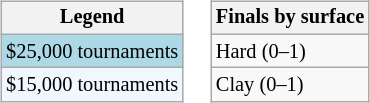<table>
<tr valign=top>
<td><br><table class=wikitable style="font-size:85%">
<tr>
<th>Legend</th>
</tr>
<tr style="background:lightblue;">
<td>$25,000 tournaments</td>
</tr>
<tr style="background:#f0f8ff;">
<td>$15,000 tournaments</td>
</tr>
</table>
</td>
<td><br><table class=wikitable style="font-size:85%">
<tr>
<th>Finals by surface</th>
</tr>
<tr>
<td>Hard (0–1)</td>
</tr>
<tr>
<td>Clay (0–1)</td>
</tr>
</table>
</td>
</tr>
</table>
